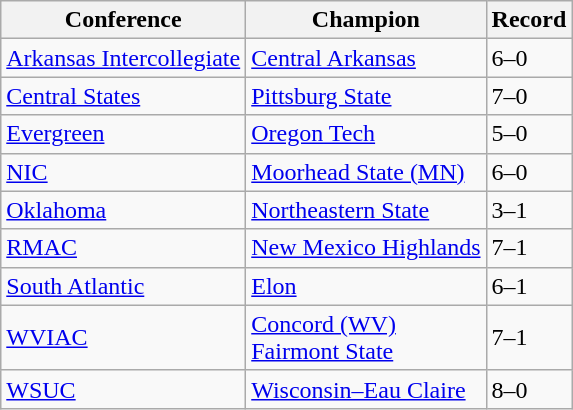<table class="wikitable">
<tr>
<th>Conference</th>
<th>Champion</th>
<th>Record</th>
</tr>
<tr>
<td><a href='#'>Arkansas Intercollegiate</a></td>
<td><a href='#'>Central Arkansas</a></td>
<td>6–0</td>
</tr>
<tr>
<td><a href='#'>Central States</a></td>
<td><a href='#'>Pittsburg State</a></td>
<td>7–0</td>
</tr>
<tr>
<td><a href='#'>Evergreen</a></td>
<td><a href='#'>Oregon Tech</a></td>
<td>5–0</td>
</tr>
<tr>
<td><a href='#'>NIC</a></td>
<td><a href='#'>Moorhead State (MN)</a></td>
<td>6–0</td>
</tr>
<tr>
<td><a href='#'>Oklahoma</a></td>
<td><a href='#'>Northeastern State</a></td>
<td>3–1</td>
</tr>
<tr>
<td><a href='#'>RMAC</a></td>
<td><a href='#'>New Mexico Highlands</a></td>
<td>7–1</td>
</tr>
<tr>
<td><a href='#'>South Atlantic</a></td>
<td><a href='#'>Elon</a></td>
<td>6–1</td>
</tr>
<tr>
<td><a href='#'>WVIAC</a></td>
<td><a href='#'>Concord (WV)</a><br><a href='#'>Fairmont State</a></td>
<td>7–1</td>
</tr>
<tr>
<td><a href='#'>WSUC</a></td>
<td><a href='#'>Wisconsin–Eau Claire</a></td>
<td>8–0</td>
</tr>
</table>
